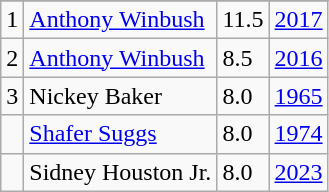<table class="wikitable">
<tr>
</tr>
<tr>
<td>1</td>
<td><a href='#'>Anthony Winbush</a></td>
<td>11.5</td>
<td><a href='#'>2017</a></td>
</tr>
<tr>
<td>2</td>
<td><a href='#'>Anthony Winbush</a></td>
<td>8.5</td>
<td><a href='#'>2016</a></td>
</tr>
<tr>
<td>3</td>
<td>Nickey Baker</td>
<td>8.0</td>
<td><a href='#'>1965</a></td>
</tr>
<tr>
<td></td>
<td><a href='#'>Shafer Suggs</a></td>
<td>8.0</td>
<td><a href='#'>1974</a></td>
</tr>
<tr>
<td></td>
<td>Sidney Houston Jr.</td>
<td>8.0</td>
<td><a href='#'>2023</a></td>
</tr>
</table>
